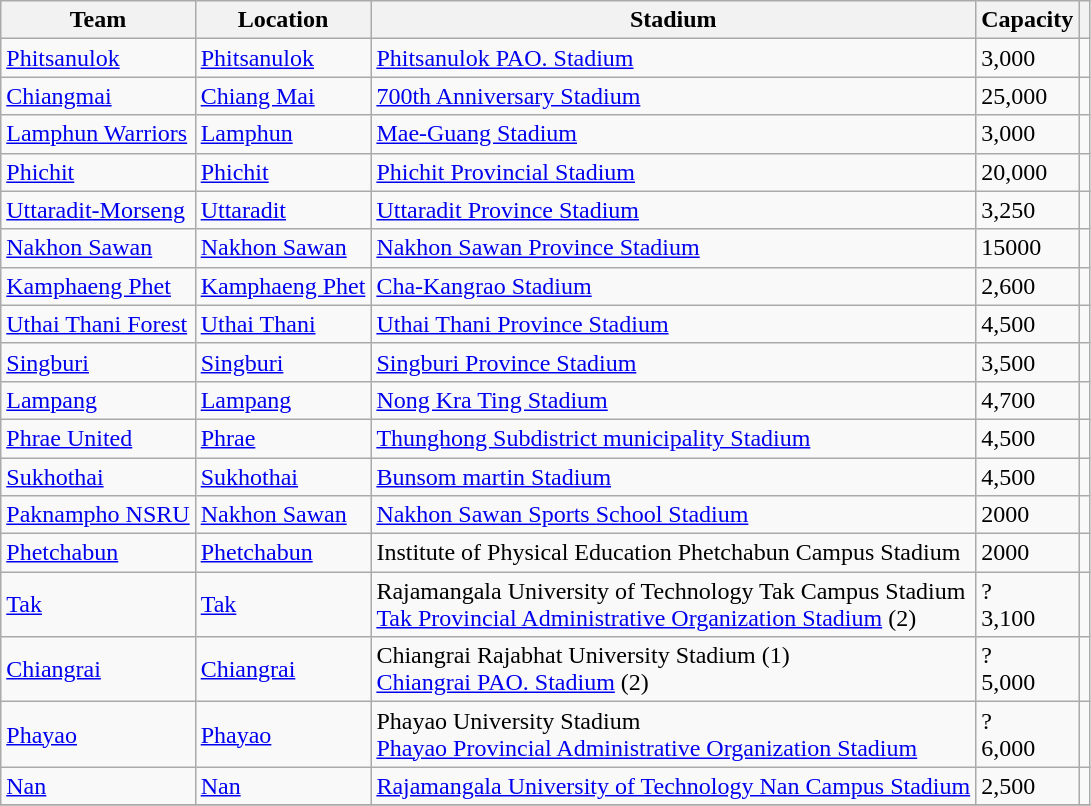<table class="wikitable sortable">
<tr>
<th>Team</th>
<th>Location</th>
<th>Stadium </th>
<th>Capacity</th>
<th class="unsortable"></th>
</tr>
<tr>
<td><a href='#'>Phitsanulok</a></td>
<td><a href='#'>Phitsanulok</a></td>
<td><a href='#'>Phitsanulok PAO. Stadium</a></td>
<td>3,000</td>
<td></td>
</tr>
<tr>
<td><a href='#'>Chiangmai</a></td>
<td><a href='#'>Chiang Mai</a></td>
<td><a href='#'>700th Anniversary Stadium</a></td>
<td>25,000</td>
<td></td>
</tr>
<tr>
<td><a href='#'>Lamphun Warriors</a></td>
<td><a href='#'>Lamphun</a></td>
<td><a href='#'>Mae-Guang Stadium</a></td>
<td>3,000</td>
<td><br></td>
</tr>
<tr>
<td><a href='#'>Phichit</a></td>
<td><a href='#'>Phichit</a></td>
<td><a href='#'>Phichit Provincial Stadium</a></td>
<td>20,000</td>
<td></td>
</tr>
<tr>
<td><a href='#'>Uttaradit-Morseng</a></td>
<td><a href='#'>Uttaradit</a></td>
<td><a href='#'>Uttaradit Province Stadium</a></td>
<td>3,250</td>
<td></td>
</tr>
<tr>
<td><a href='#'>Nakhon Sawan</a></td>
<td><a href='#'>Nakhon Sawan</a></td>
<td><a href='#'>Nakhon Sawan Province Stadium</a></td>
<td>15000</td>
<td></td>
</tr>
<tr>
<td><a href='#'>Kamphaeng Phet</a></td>
<td><a href='#'>Kamphaeng Phet</a></td>
<td><a href='#'>Cha-Kangrao Stadium</a></td>
<td>2,600</td>
<td></td>
</tr>
<tr>
<td><a href='#'>Uthai Thani Forest</a></td>
<td><a href='#'>Uthai Thani</a></td>
<td><a href='#'>Uthai Thani Province Stadium</a></td>
<td>4,500</td>
<td></td>
</tr>
<tr>
<td><a href='#'>Singburi</a></td>
<td><a href='#'>Singburi</a></td>
<td><a href='#'>Singburi Province Stadium</a></td>
<td>3,500</td>
<td></td>
</tr>
<tr>
<td><a href='#'>Lampang</a></td>
<td><a href='#'>Lampang</a></td>
<td><a href='#'>Nong Kra Ting Stadium</a></td>
<td>4,700</td>
<td></td>
</tr>
<tr>
<td><a href='#'>Phrae United</a></td>
<td><a href='#'>Phrae</a></td>
<td><a href='#'>Thunghong Subdistrict municipality Stadium</a></td>
<td>4,500</td>
<td></td>
</tr>
<tr>
<td><a href='#'>Sukhothai</a></td>
<td><a href='#'>Sukhothai</a></td>
<td><a href='#'>Bunsom martin Stadium</a></td>
<td>4,500</td>
<td></td>
</tr>
<tr>
<td><a href='#'>Paknampho NSRU</a></td>
<td><a href='#'>Nakhon Sawan</a></td>
<td><a href='#'>Nakhon Sawan Sports School Stadium</a></td>
<td>2000</td>
<td></td>
</tr>
<tr>
<td><a href='#'>Phetchabun</a></td>
<td><a href='#'>Phetchabun</a></td>
<td>Institute of Physical Education Phetchabun Campus Stadium</td>
<td>2000</td>
<td></td>
</tr>
<tr>
<td><a href='#'>Tak</a></td>
<td><a href='#'>Tak</a></td>
<td>Rajamangala University of Technology Tak Campus Stadium<br><a href='#'>Tak Provincial Administrative Organization Stadium</a> (2)</td>
<td>?<br>3,100</td>
<td><br></td>
</tr>
<tr>
<td><a href='#'>Chiangrai</a></td>
<td><a href='#'>Chiangrai</a></td>
<td>Chiangrai Rajabhat University Stadium (1)<br><a href='#'>Chiangrai PAO. Stadium</a> (2)</td>
<td>?<br>5,000</td>
<td><br></td>
</tr>
<tr>
<td><a href='#'>Phayao</a></td>
<td><a href='#'>Phayao</a></td>
<td>Phayao University Stadium<br><a href='#'>Phayao Provincial Administrative Organization Stadium</a></td>
<td>?<br>6,000</td>
<td><br></td>
</tr>
<tr>
<td><a href='#'>Nan</a></td>
<td><a href='#'>Nan</a></td>
<td><a href='#'>Rajamangala University of Technology Nan Campus Stadium</a></td>
<td>2,500</td>
<td></td>
</tr>
<tr>
</tr>
</table>
